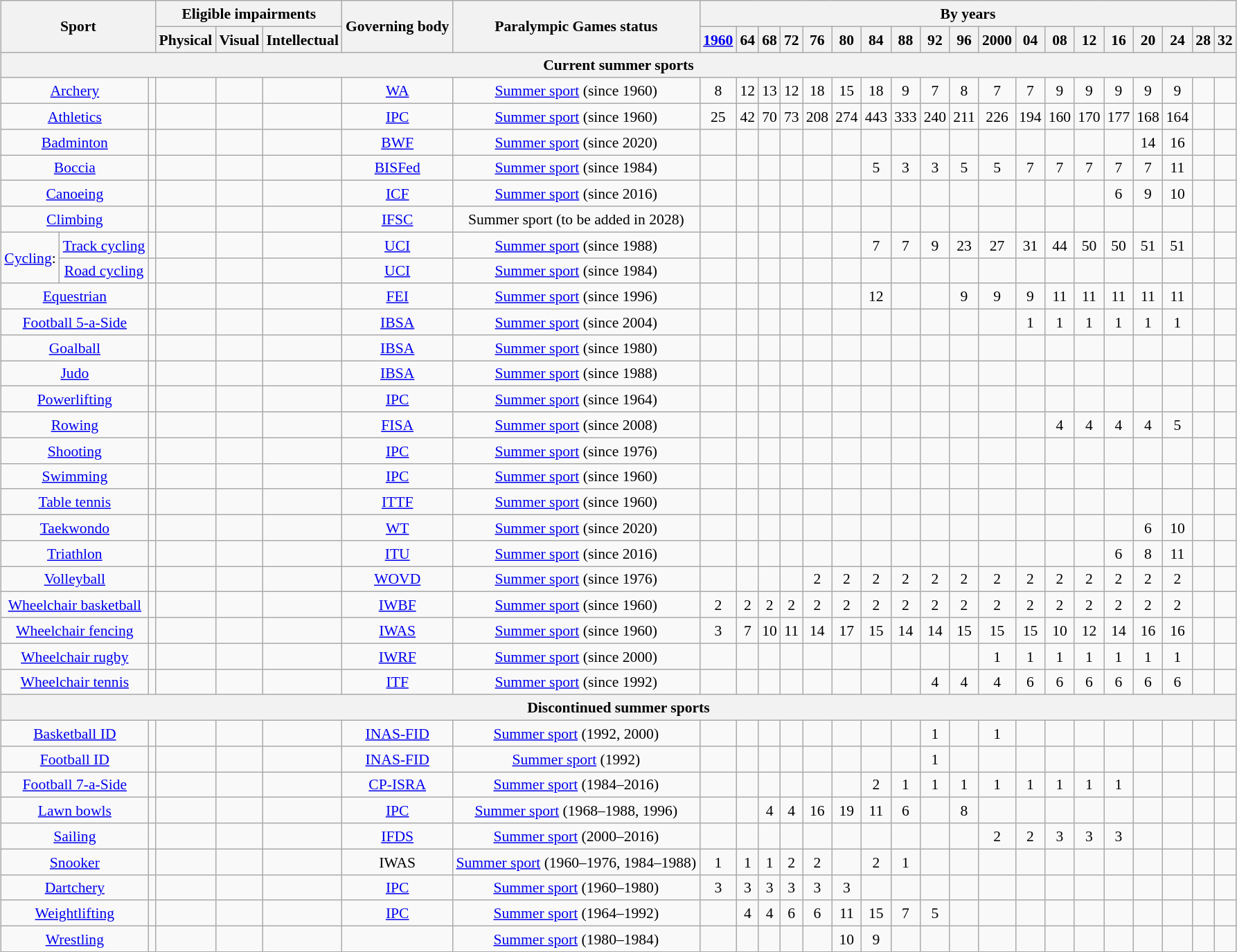<table class="wikitable collapsible" style="margin:0.5em auto;font-size:90%;line-height:1.25;text-align:center">
<tr>
<th colspan="3" rowspan="2" style="text-align: "center">Sport</th>
<th colspan="3">Eligible impairments</th>
<th rowspan="2">Governing body</th>
<th rowspan="2">Paralympic Games status</th>
<th colspan="20">By years</th>
</tr>
<tr>
<th>Physical</th>
<th>Visual</th>
<th>Intellectual</th>
<th><a href='#'>1960</a></th>
<th>64</th>
<th>68</th>
<th>72</th>
<th>76</th>
<th>80</th>
<th>84</th>
<th>88</th>
<th>92</th>
<th>96</th>
<th>2000</th>
<th>04</th>
<th>08</th>
<th>12</th>
<th>16</th>
<th>20</th>
<th>24</th>
<th>28</th>
<th>32</th>
</tr>
<tr>
<th colspan="27">Current summer sports</th>
</tr>
<tr>
<td colspan="2"><a href='#'>Archery</a></td>
<td></td>
<td></td>
<td></td>
<td></td>
<td><a href='#'>WA</a></td>
<td><a href='#'>Summer sport</a> (since 1960)</td>
<td>8</td>
<td>12</td>
<td>13</td>
<td>12</td>
<td>18</td>
<td>15</td>
<td>18</td>
<td>9</td>
<td>7</td>
<td>8</td>
<td>7</td>
<td>7</td>
<td>9</td>
<td>9</td>
<td>9</td>
<td>9</td>
<td>9</td>
<td></td>
<td></td>
</tr>
<tr>
<td colspan="2"><a href='#'>Athletics</a></td>
<td></td>
<td></td>
<td></td>
<td></td>
<td><a href='#'>IPC</a></td>
<td><a href='#'>Summer sport</a> (since 1960)</td>
<td>25</td>
<td>42</td>
<td>70</td>
<td>73</td>
<td>208</td>
<td>274</td>
<td>443</td>
<td>333</td>
<td>240</td>
<td>211</td>
<td>226</td>
<td>194</td>
<td>160</td>
<td>170</td>
<td>177</td>
<td>168</td>
<td>164</td>
<td></td>
<td></td>
</tr>
<tr>
<td colspan="2"><a href='#'>Badminton</a></td>
<td></td>
<td></td>
<td></td>
<td></td>
<td><a href='#'>BWF</a></td>
<td><a href='#'>Summer sport</a> (since 2020)</td>
<td></td>
<td></td>
<td></td>
<td></td>
<td></td>
<td></td>
<td></td>
<td></td>
<td></td>
<td></td>
<td></td>
<td></td>
<td></td>
<td></td>
<td></td>
<td>14</td>
<td>16</td>
<td></td>
<td></td>
</tr>
<tr>
<td colspan="2"><a href='#'>Boccia</a></td>
<td></td>
<td></td>
<td></td>
<td></td>
<td><a href='#'>BISFed</a></td>
<td><a href='#'>Summer sport</a> (since 1984)</td>
<td></td>
<td></td>
<td></td>
<td></td>
<td></td>
<td></td>
<td>5</td>
<td>3</td>
<td>3</td>
<td>5</td>
<td>5</td>
<td>7</td>
<td>7</td>
<td>7</td>
<td>7</td>
<td>7</td>
<td>11</td>
<td></td>
<td></td>
</tr>
<tr>
<td colspan="2"><a href='#'>Canoeing</a></td>
<td></td>
<td></td>
<td></td>
<td></td>
<td><a href='#'>ICF</a></td>
<td><a href='#'>Summer sport</a> (since 2016)</td>
<td></td>
<td></td>
<td></td>
<td></td>
<td></td>
<td></td>
<td></td>
<td></td>
<td></td>
<td></td>
<td></td>
<td></td>
<td></td>
<td></td>
<td>6</td>
<td>9</td>
<td>10</td>
<td></td>
<td></td>
</tr>
<tr>
<td colspan="2"><a href='#'>Climbing</a></td>
<td></td>
<td></td>
<td></td>
<td></td>
<td><a href='#'>IFSC</a></td>
<td>Summer sport (to be added in 2028)</td>
<td></td>
<td></td>
<td></td>
<td></td>
<td></td>
<td></td>
<td></td>
<td></td>
<td></td>
<td></td>
<td></td>
<td></td>
<td></td>
<td></td>
<td></td>
<td></td>
<td></td>
<td></td>
<td></td>
</tr>
<tr>
<td rowspan="2"><a href='#'>Cycling</a>:</td>
<td><a href='#'>Track cycling</a></td>
<td></td>
<td></td>
<td></td>
<td></td>
<td><a href='#'>UCI</a></td>
<td><a href='#'>Summer sport</a> (since 1988)</td>
<td></td>
<td></td>
<td></td>
<td></td>
<td></td>
<td></td>
<td>7</td>
<td>7</td>
<td>9</td>
<td>23</td>
<td>27</td>
<td>31</td>
<td>44</td>
<td>50</td>
<td>50</td>
<td>51</td>
<td>51</td>
<td></td>
<td></td>
</tr>
<tr>
<td><a href='#'>Road cycling</a></td>
<td></td>
<td></td>
<td></td>
<td></td>
<td><a href='#'>UCI</a></td>
<td><a href='#'>Summer sport</a> (since 1984)</td>
<td></td>
<td></td>
<td></td>
<td></td>
<td></td>
<td></td>
<td></td>
<td></td>
<td></td>
<td></td>
<td></td>
<td></td>
<td></td>
<td></td>
<td></td>
<td></td>
<td></td>
<td></td>
<td></td>
</tr>
<tr>
<td colspan="2"><a href='#'>Equestrian</a></td>
<td></td>
<td></td>
<td></td>
<td></td>
<td><a href='#'>FEI</a></td>
<td><a href='#'>Summer sport</a> (since 1996)</td>
<td></td>
<td></td>
<td></td>
<td></td>
<td></td>
<td></td>
<td>12</td>
<td></td>
<td></td>
<td>9</td>
<td>9</td>
<td>9</td>
<td>11</td>
<td>11</td>
<td>11</td>
<td>11</td>
<td>11</td>
<td></td>
<td></td>
</tr>
<tr>
<td colspan="2"><a href='#'>Football 5-a-Side</a></td>
<td></td>
<td></td>
<td></td>
<td></td>
<td><a href='#'>IBSA</a></td>
<td><a href='#'>Summer sport</a> (since 2004)</td>
<td></td>
<td></td>
<td></td>
<td></td>
<td></td>
<td></td>
<td></td>
<td></td>
<td></td>
<td></td>
<td></td>
<td>1</td>
<td>1</td>
<td>1</td>
<td>1</td>
<td>1</td>
<td>1</td>
<td></td>
<td></td>
</tr>
<tr>
<td colspan="2"><a href='#'>Goalball</a></td>
<td></td>
<td></td>
<td></td>
<td></td>
<td><a href='#'>IBSA</a></td>
<td><a href='#'>Summer sport</a> (since 1980)</td>
<td></td>
<td></td>
<td></td>
<td></td>
<td></td>
<td></td>
<td></td>
<td></td>
<td></td>
<td></td>
<td></td>
<td></td>
<td></td>
<td></td>
<td></td>
<td></td>
<td></td>
<td></td>
<td></td>
</tr>
<tr>
<td colspan="2"><a href='#'>Judo</a></td>
<td></td>
<td></td>
<td></td>
<td></td>
<td><a href='#'>IBSA</a></td>
<td><a href='#'>Summer sport</a> (since 1988)</td>
<td></td>
<td></td>
<td></td>
<td></td>
<td></td>
<td></td>
<td></td>
<td></td>
<td></td>
<td></td>
<td></td>
<td></td>
<td></td>
<td></td>
<td></td>
<td></td>
<td></td>
<td></td>
<td></td>
</tr>
<tr>
<td colspan="2"><a href='#'>Powerlifting</a></td>
<td></td>
<td></td>
<td></td>
<td></td>
<td><a href='#'>IPC</a></td>
<td><a href='#'>Summer sport</a> (since 1964)</td>
<td></td>
<td></td>
<td></td>
<td></td>
<td></td>
<td></td>
<td></td>
<td></td>
<td></td>
<td></td>
<td></td>
<td></td>
<td></td>
<td></td>
<td></td>
<td></td>
<td></td>
<td></td>
<td></td>
</tr>
<tr>
<td colspan="2"><a href='#'>Rowing</a></td>
<td></td>
<td></td>
<td></td>
<td></td>
<td><a href='#'>FISA</a></td>
<td><a href='#'>Summer sport</a> (since 2008)</td>
<td></td>
<td></td>
<td></td>
<td></td>
<td></td>
<td></td>
<td></td>
<td></td>
<td></td>
<td></td>
<td></td>
<td></td>
<td>4</td>
<td>4</td>
<td>4</td>
<td>4</td>
<td>5</td>
<td></td>
<td></td>
</tr>
<tr>
<td colspan="2"><a href='#'>Shooting</a></td>
<td></td>
<td></td>
<td></td>
<td></td>
<td><a href='#'>IPC</a></td>
<td><a href='#'>Summer sport</a> (since 1976)</td>
<td></td>
<td></td>
<td></td>
<td></td>
<td></td>
<td></td>
<td></td>
<td></td>
<td></td>
<td></td>
<td></td>
<td></td>
<td></td>
<td></td>
<td></td>
<td></td>
<td></td>
<td></td>
<td></td>
</tr>
<tr>
<td colspan="2"><a href='#'>Swimming</a></td>
<td></td>
<td></td>
<td></td>
<td></td>
<td><a href='#'>IPC</a></td>
<td><a href='#'>Summer sport</a> (since 1960)</td>
<td></td>
<td></td>
<td></td>
<td></td>
<td></td>
<td></td>
<td></td>
<td></td>
<td></td>
<td></td>
<td></td>
<td></td>
<td></td>
<td></td>
<td></td>
<td></td>
<td></td>
<td></td>
<td></td>
</tr>
<tr>
<td colspan="2"><a href='#'>Table tennis</a></td>
<td></td>
<td></td>
<td></td>
<td></td>
<td><a href='#'>ITTF</a></td>
<td><a href='#'>Summer sport</a> (since 1960)</td>
<td></td>
<td></td>
<td></td>
<td></td>
<td></td>
<td></td>
<td></td>
<td></td>
<td></td>
<td></td>
<td></td>
<td></td>
<td></td>
<td></td>
<td></td>
<td></td>
<td></td>
<td></td>
<td></td>
</tr>
<tr>
<td colspan="2"><a href='#'>Taekwondo</a></td>
<td></td>
<td></td>
<td></td>
<td></td>
<td><a href='#'>WT</a></td>
<td><a href='#'>Summer sport</a> (since 2020)</td>
<td></td>
<td></td>
<td></td>
<td></td>
<td></td>
<td></td>
<td></td>
<td></td>
<td></td>
<td></td>
<td></td>
<td></td>
<td></td>
<td></td>
<td></td>
<td>6</td>
<td>10</td>
<td></td>
<td></td>
</tr>
<tr>
<td colspan="2"><a href='#'>Triathlon</a></td>
<td></td>
<td></td>
<td></td>
<td></td>
<td><a href='#'>ITU</a></td>
<td><a href='#'>Summer sport</a> (since 2016)</td>
<td></td>
<td></td>
<td></td>
<td></td>
<td></td>
<td></td>
<td></td>
<td></td>
<td></td>
<td></td>
<td></td>
<td></td>
<td></td>
<td></td>
<td>6</td>
<td>8</td>
<td>11</td>
<td></td>
<td></td>
</tr>
<tr>
<td colspan="2"><a href='#'>Volleyball</a></td>
<td></td>
<td></td>
<td></td>
<td></td>
<td><a href='#'>WOVD</a></td>
<td><a href='#'>Summer sport</a> (since 1976)</td>
<td></td>
<td></td>
<td></td>
<td></td>
<td>2</td>
<td>2</td>
<td>2</td>
<td>2</td>
<td>2</td>
<td>2</td>
<td>2</td>
<td>2</td>
<td>2</td>
<td>2</td>
<td>2</td>
<td>2</td>
<td>2</td>
<td></td>
<td></td>
</tr>
<tr>
<td colspan="2"><a href='#'>Wheelchair basketball</a></td>
<td></td>
<td></td>
<td></td>
<td></td>
<td><a href='#'>IWBF</a></td>
<td><a href='#'>Summer sport</a> (since 1960)</td>
<td>2</td>
<td>2</td>
<td>2</td>
<td>2</td>
<td>2</td>
<td>2</td>
<td>2</td>
<td>2</td>
<td>2</td>
<td>2</td>
<td>2</td>
<td>2</td>
<td>2</td>
<td>2</td>
<td>2</td>
<td>2</td>
<td>2</td>
<td></td>
<td></td>
</tr>
<tr>
<td colspan="2"><a href='#'>Wheelchair fencing</a></td>
<td></td>
<td></td>
<td></td>
<td></td>
<td><a href='#'>IWAS</a></td>
<td><a href='#'>Summer sport</a> (since 1960)</td>
<td>3</td>
<td>7</td>
<td>10</td>
<td>11</td>
<td>14</td>
<td>17</td>
<td>15</td>
<td>14</td>
<td>14</td>
<td>15</td>
<td>15</td>
<td>15</td>
<td>10</td>
<td>12</td>
<td>14</td>
<td>16</td>
<td>16</td>
<td></td>
<td></td>
</tr>
<tr>
<td colspan="2"><a href='#'>Wheelchair rugby</a></td>
<td></td>
<td></td>
<td></td>
<td></td>
<td><a href='#'>IWRF</a></td>
<td><a href='#'>Summer sport</a> (since 2000)</td>
<td></td>
<td></td>
<td></td>
<td></td>
<td></td>
<td></td>
<td></td>
<td></td>
<td></td>
<td></td>
<td>1</td>
<td>1</td>
<td>1</td>
<td>1</td>
<td>1</td>
<td>1</td>
<td>1</td>
<td></td>
<td></td>
</tr>
<tr>
<td colspan="2"><a href='#'>Wheelchair tennis</a></td>
<td></td>
<td></td>
<td></td>
<td></td>
<td><a href='#'>ITF</a></td>
<td><a href='#'>Summer sport</a> (since 1992)</td>
<td></td>
<td></td>
<td></td>
<td></td>
<td></td>
<td></td>
<td></td>
<td></td>
<td>4</td>
<td>4</td>
<td>4</td>
<td>6</td>
<td>6</td>
<td>6</td>
<td>6</td>
<td>6</td>
<td>6</td>
<td></td>
<td></td>
</tr>
<tr>
<th colspan="27">Discontinued summer sports</th>
</tr>
<tr>
<td colspan="2"><a href='#'>Basketball ID</a></td>
<td></td>
<td></td>
<td></td>
<td></td>
<td><a href='#'>INAS-FID</a></td>
<td><a href='#'>Summer sport</a> (1992, 2000)</td>
<td></td>
<td></td>
<td></td>
<td></td>
<td></td>
<td></td>
<td></td>
<td></td>
<td>1</td>
<td></td>
<td>1</td>
<td></td>
<td></td>
<td></td>
<td></td>
<td></td>
<td></td>
<td></td>
<td></td>
</tr>
<tr>
<td colspan="2"><a href='#'>Football ID</a></td>
<td></td>
<td></td>
<td></td>
<td></td>
<td><a href='#'>INAS-FID</a></td>
<td><a href='#'>Summer sport</a> (1992)</td>
<td></td>
<td></td>
<td></td>
<td></td>
<td></td>
<td></td>
<td></td>
<td></td>
<td>1</td>
<td></td>
<td></td>
<td></td>
<td></td>
<td></td>
<td></td>
<td></td>
<td></td>
<td></td>
<td></td>
</tr>
<tr>
<td colspan="2"><a href='#'>Football 7-a-Side</a></td>
<td></td>
<td></td>
<td></td>
<td></td>
<td><a href='#'>CP-ISRA</a></td>
<td><a href='#'>Summer sport</a> (1984–2016)</td>
<td></td>
<td></td>
<td></td>
<td></td>
<td></td>
<td></td>
<td>2</td>
<td>1</td>
<td>1</td>
<td>1</td>
<td>1</td>
<td>1</td>
<td>1</td>
<td>1</td>
<td>1</td>
<td></td>
<td></td>
<td></td>
<td></td>
</tr>
<tr>
<td colspan="2"><a href='#'>Lawn bowls</a></td>
<td></td>
<td></td>
<td></td>
<td></td>
<td><a href='#'>IPC</a></td>
<td><a href='#'>Summer sport</a> (1968–1988, 1996)</td>
<td></td>
<td></td>
<td>4</td>
<td>4</td>
<td>16</td>
<td>19</td>
<td>11</td>
<td>6</td>
<td></td>
<td>8</td>
<td></td>
<td></td>
<td></td>
<td></td>
<td></td>
<td></td>
<td></td>
<td></td>
<td></td>
</tr>
<tr>
<td colspan="2"><a href='#'>Sailing</a></td>
<td></td>
<td></td>
<td></td>
<td></td>
<td><a href='#'>IFDS</a></td>
<td><a href='#'>Summer sport</a> (2000–2016)</td>
<td></td>
<td></td>
<td></td>
<td></td>
<td></td>
<td></td>
<td></td>
<td></td>
<td></td>
<td></td>
<td>2</td>
<td>2</td>
<td>3</td>
<td>3</td>
<td>3</td>
<td></td>
<td></td>
<td></td>
<td></td>
</tr>
<tr>
<td colspan="2"><a href='#'>Snooker</a></td>
<td></td>
<td></td>
<td></td>
<td></td>
<td>IWAS</td>
<td><a href='#'>Summer sport</a> (1960–1976, 1984–1988)</td>
<td>1</td>
<td>1</td>
<td>1</td>
<td>2</td>
<td>2</td>
<td></td>
<td>2</td>
<td>1</td>
<td></td>
<td></td>
<td></td>
<td></td>
<td></td>
<td></td>
<td></td>
<td></td>
<td></td>
<td></td>
<td></td>
</tr>
<tr>
<td colspan="2"><a href='#'>Dartchery</a></td>
<td></td>
<td></td>
<td></td>
<td></td>
<td><a href='#'>IPC</a></td>
<td><a href='#'>Summer sport</a> (1960–1980)</td>
<td>3</td>
<td>3</td>
<td>3</td>
<td>3</td>
<td>3</td>
<td>3</td>
<td></td>
<td></td>
<td></td>
<td></td>
<td></td>
<td></td>
<td></td>
<td></td>
<td></td>
<td></td>
<td></td>
<td></td>
<td></td>
</tr>
<tr>
<td colspan="2"><a href='#'>Weightlifting</a></td>
<td></td>
<td></td>
<td></td>
<td></td>
<td><a href='#'>IPC</a></td>
<td><a href='#'>Summer sport</a> (1964–1992)</td>
<td></td>
<td>4</td>
<td>4</td>
<td>6</td>
<td>6</td>
<td>11</td>
<td>15</td>
<td>7</td>
<td>5</td>
<td></td>
<td></td>
<td></td>
<td></td>
<td></td>
<td></td>
<td></td>
<td></td>
<td></td>
<td></td>
</tr>
<tr>
<td colspan="2"><a href='#'>Wrestling</a></td>
<td></td>
<td></td>
<td></td>
<td></td>
<td></td>
<td><a href='#'>Summer sport</a> (1980–1984)</td>
<td></td>
<td></td>
<td></td>
<td></td>
<td></td>
<td>10</td>
<td>9</td>
<td></td>
<td></td>
<td></td>
<td></td>
<td></td>
<td></td>
<td></td>
<td></td>
<td></td>
<td></td>
<td></td>
<td></td>
</tr>
</table>
